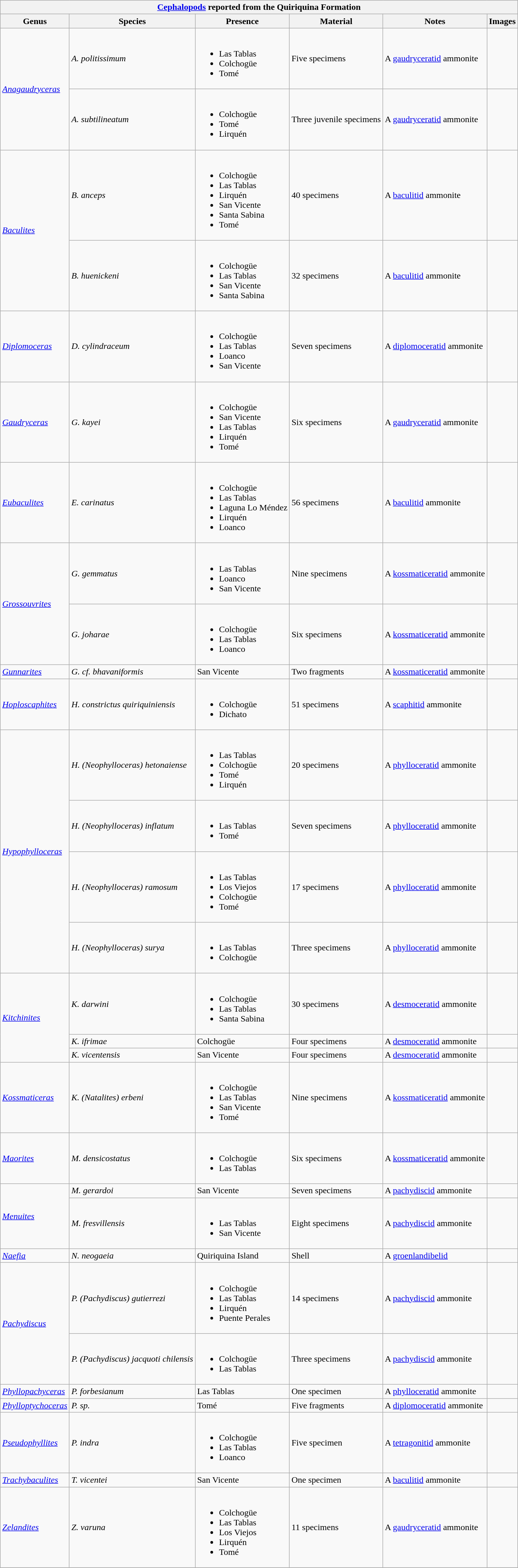<table class="wikitable" align="center">
<tr>
<th colspan="6" align="center"><strong><a href='#'>Cephalopods</a> reported from the Quiriquina Formation</strong></th>
</tr>
<tr>
<th>Genus</th>
<th>Species</th>
<th>Presence</th>
<th><strong>Material</strong></th>
<th>Notes</th>
<th>Images</th>
</tr>
<tr>
<td rowspan="2"><em><a href='#'>Anagaudryceras</a></em></td>
<td><em>A. politissimum</em></td>
<td><br><ul><li>Las Tablas</li><li>Colchogüe</li><li>Tomé</li></ul></td>
<td>Five specimens</td>
<td>A <a href='#'>gaudryceratid</a> ammonite</td>
<td></td>
</tr>
<tr>
<td><em>A. subtilineatum</em></td>
<td><br><ul><li>Colchogüe</li><li>Tomé</li><li>Lirquén</li></ul></td>
<td>Three juvenile specimens</td>
<td>A <a href='#'>gaudryceratid</a> ammonite</td>
<td></td>
</tr>
<tr>
<td rowspan="2"><em><a href='#'>Baculites</a></em></td>
<td><em>B. anceps</em></td>
<td><br><ul><li>Colchogüe</li><li>Las Tablas</li><li>Lirquén</li><li>San Vicente</li><li>Santa Sabina</li><li>Tomé</li></ul></td>
<td>40 specimens</td>
<td>A <a href='#'>baculitid</a> ammonite</td>
<td></td>
</tr>
<tr>
<td><em>B. huenickeni</em></td>
<td><br><ul><li>Colchogüe</li><li>Las Tablas</li><li>San Vicente</li><li>Santa Sabina</li></ul></td>
<td>32 specimens</td>
<td>A <a href='#'>baculitid</a> ammonite</td>
<td></td>
</tr>
<tr>
<td><em><a href='#'>Diplomoceras</a></em></td>
<td><em>D. cylindraceum</em></td>
<td><br><ul><li>Colchogüe</li><li>Las Tablas</li><li>Loanco</li><li>San Vicente</li></ul></td>
<td>Seven specimens</td>
<td>A <a href='#'>diplomoceratid</a> ammonite</td>
<td></td>
</tr>
<tr>
<td><em><a href='#'>Gaudryceras</a></em></td>
<td><em>G. kayei</em></td>
<td><br><ul><li>Colchogüe</li><li>San Vicente</li><li>Las Tablas</li><li>Lirquén</li><li>Tomé</li></ul></td>
<td>Six specimens</td>
<td>A <a href='#'>gaudryceratid</a> ammonite</td>
<td></td>
</tr>
<tr>
<td><em><a href='#'>Eubaculites</a></em></td>
<td><em>E. carinatus</em></td>
<td><br><ul><li>Colchogüe</li><li>Las Tablas</li><li>Laguna Lo Méndez</li><li>Lirquén</li><li>Loanco</li></ul></td>
<td>56 specimens</td>
<td>A <a href='#'>baculitid</a> ammonite</td>
<td></td>
</tr>
<tr>
<td rowspan="2"><em><a href='#'>Grossouvrites</a></em></td>
<td><em>G. gemmatus</em></td>
<td><br><ul><li>Las Tablas</li><li>Loanco</li><li>San Vicente</li></ul></td>
<td>Nine specimens</td>
<td>A <a href='#'>kossmaticeratid</a> ammonite</td>
<td></td>
</tr>
<tr>
<td><em>G. joharae</em></td>
<td><br><ul><li>Colchogüe</li><li>Las Tablas</li><li>Loanco</li></ul></td>
<td>Six specimens</td>
<td>A <a href='#'>kossmaticeratid</a> ammonite</td>
<td></td>
</tr>
<tr>
<td><em><a href='#'>Gunnarites</a></em></td>
<td><em>G. cf. bhavaniformis</em></td>
<td>San Vicente</td>
<td>Two fragments</td>
<td>A <a href='#'>kossmaticeratid</a> ammonite</td>
<td></td>
</tr>
<tr>
<td><em><a href='#'>Hoploscaphites</a></em></td>
<td><em>H. constrictus quiriquiniensis</em></td>
<td><br><ul><li>Colchogüe</li><li>Dichato</li></ul></td>
<td>51 specimens</td>
<td>A <a href='#'>scaphitid</a> ammonite</td>
<td></td>
</tr>
<tr>
<td rowspan="4"><em><a href='#'>Hypophylloceras</a></em></td>
<td><em>H. (Neophylloceras) hetonaiense</em></td>
<td><br><ul><li>Las Tablas</li><li>Colchogüe</li><li>Tomé</li><li>Lirquén</li></ul></td>
<td>20 specimens</td>
<td>A <a href='#'>phylloceratid</a> ammonite</td>
<td></td>
</tr>
<tr>
<td><em>H. (Neophylloceras) inflatum</em></td>
<td><br><ul><li>Las Tablas</li><li>Tomé</li></ul></td>
<td>Seven specimens</td>
<td>A <a href='#'>phylloceratid</a> ammonite</td>
<td></td>
</tr>
<tr>
<td><em>H. (Neophylloceras) ramosum</em></td>
<td><br><ul><li>Las Tablas</li><li>Los Viejos</li><li>Colchogüe</li><li>Tomé</li></ul></td>
<td>17 specimens</td>
<td>A <a href='#'>phylloceratid</a> ammonite</td>
<td></td>
</tr>
<tr>
<td><em>H. (Neophylloceras) surya</em></td>
<td><br><ul><li>Las Tablas</li><li>Colchogüe</li></ul></td>
<td>Three specimens</td>
<td>A <a href='#'>phylloceratid</a> ammonite</td>
<td></td>
</tr>
<tr>
<td rowspan="3"><em><a href='#'>Kitchinites</a></em></td>
<td><em>K. darwini</em></td>
<td><br><ul><li>Colchogüe</li><li>Las Tablas</li><li>Santa Sabina</li></ul></td>
<td>30 specimens</td>
<td>A <a href='#'>desmoceratid</a> ammonite</td>
<td></td>
</tr>
<tr>
<td><em>K. ifrimae</em></td>
<td>Colchogüe</td>
<td>Four specimens</td>
<td>A <a href='#'>desmoceratid</a> ammonite</td>
<td></td>
</tr>
<tr>
<td><em>K. vicentensis</em></td>
<td>San Vicente</td>
<td>Four specimens</td>
<td>A <a href='#'>desmoceratid</a> ammonite</td>
<td></td>
</tr>
<tr>
<td><em><a href='#'>Kossmaticeras</a></em></td>
<td><em>K. (Natalites) erbeni</em></td>
<td><br><ul><li>Colchogüe</li><li>Las Tablas</li><li>San Vicente</li><li>Tomé</li></ul></td>
<td>Nine specimens</td>
<td>A <a href='#'>kossmaticeratid</a> ammonite</td>
<td></td>
</tr>
<tr>
<td><em><a href='#'>Maorites</a></em></td>
<td><em>M. densicostatus</em></td>
<td><br><ul><li>Colchogüe</li><li>Las Tablas</li></ul></td>
<td>Six specimens</td>
<td>A <a href='#'>kossmaticeratid</a> ammonite</td>
<td></td>
</tr>
<tr>
<td rowspan="2"><em><a href='#'>Menuites</a></em></td>
<td><em>M. gerardoi</em></td>
<td>San Vicente</td>
<td>Seven specimens</td>
<td>A <a href='#'>pachydiscid</a> ammonite</td>
<td></td>
</tr>
<tr>
<td><em>M. fresvillensis</em></td>
<td><br><ul><li>Las Tablas</li><li>San Vicente</li></ul></td>
<td>Eight specimens</td>
<td>A <a href='#'>pachydiscid</a> ammonite</td>
<td></td>
</tr>
<tr>
<td><em><a href='#'>Naefia</a></em></td>
<td><em>N. neogaeia</em></td>
<td>Quiriquina Island</td>
<td>Shell</td>
<td>A <a href='#'>groenlandibelid</a></td>
<td></td>
</tr>
<tr>
<td rowspan="2"><em><a href='#'>Pachydiscus</a></em></td>
<td><em>P. (Pachydiscus) gutierrezi</em></td>
<td><br><ul><li>Colchogüe</li><li>Las Tablas</li><li>Lirquén</li><li>Puente Perales</li></ul></td>
<td>14 specimens</td>
<td>A <a href='#'>pachydiscid</a> ammonite</td>
<td></td>
</tr>
<tr>
<td><em>P. (Pachydiscus) jacquoti chilensis</em></td>
<td><br><ul><li>Colchogüe</li><li>Las Tablas</li></ul></td>
<td>Three specimens</td>
<td>A <a href='#'>pachydiscid</a> ammonite</td>
<td></td>
</tr>
<tr>
<td><em><a href='#'>Phyllopachyceras</a></em></td>
<td><em>P. forbesianum</em></td>
<td>Las Tablas</td>
<td>One specimen</td>
<td>A <a href='#'>phylloceratid</a> ammonite</td>
<td></td>
</tr>
<tr>
<td><em><a href='#'>Phylloptychoceras</a></em></td>
<td><em>P. sp.</em></td>
<td>Tomé</td>
<td>Five fragments</td>
<td>A <a href='#'>diplomoceratid</a> ammonite</td>
<td></td>
</tr>
<tr>
<td><em><a href='#'>Pseudophyllites</a></em></td>
<td><em>P. indra</em></td>
<td><br><ul><li>Colchogüe</li><li>Las Tablas</li><li>Loanco</li></ul></td>
<td>Five specimen</td>
<td>A <a href='#'>tetragonitid</a> ammonite</td>
<td></td>
</tr>
<tr>
<td><em><a href='#'>Trachybaculites</a></em></td>
<td><em>T. vicentei</em></td>
<td>San Vicente</td>
<td>One specimen</td>
<td>A <a href='#'>baculitid</a> ammonite</td>
<td></td>
</tr>
<tr>
<td><em><a href='#'>Zelandites</a></em></td>
<td><em>Z. varuna</em></td>
<td><br><ul><li>Colchogüe</li><li>Las Tablas</li><li>Los Viejos</li><li>Lirquén</li><li>Tomé</li></ul></td>
<td>11 specimens</td>
<td>A <a href='#'>gaudryceratid</a> ammonite</td>
<td></td>
</tr>
<tr>
</tr>
</table>
